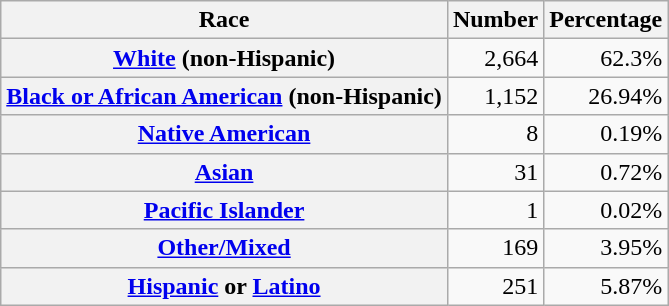<table class="wikitable" style="text-align:right">
<tr>
<th scope="col">Race</th>
<th scope="col">Number</th>
<th scope="col">Percentage</th>
</tr>
<tr>
<th scope="row"><a href='#'>White</a> (non-Hispanic)</th>
<td>2,664</td>
<td>62.3%</td>
</tr>
<tr>
<th scope="row"><a href='#'>Black or African American</a> (non-Hispanic)</th>
<td>1,152</td>
<td>26.94%</td>
</tr>
<tr>
<th scope="row"><a href='#'>Native American</a></th>
<td>8</td>
<td>0.19%</td>
</tr>
<tr>
<th scope="row"><a href='#'>Asian</a></th>
<td>31</td>
<td>0.72%</td>
</tr>
<tr>
<th scope="row"><a href='#'>Pacific Islander</a></th>
<td>1</td>
<td>0.02%</td>
</tr>
<tr>
<th scope="row"><a href='#'>Other/Mixed</a></th>
<td>169</td>
<td>3.95%</td>
</tr>
<tr>
<th scope="row"><a href='#'>Hispanic</a> or <a href='#'>Latino</a></th>
<td>251</td>
<td>5.87%</td>
</tr>
</table>
